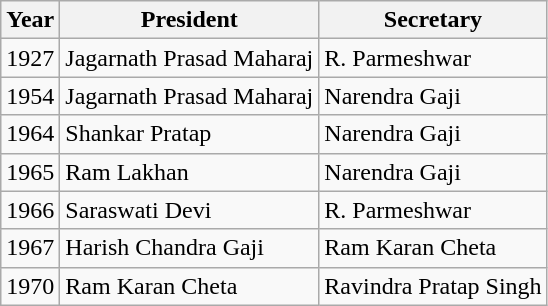<table class="wikitable">
<tr>
<th>Year</th>
<th>President</th>
<th>Secretary</th>
</tr>
<tr>
<td>1927</td>
<td>Jagarnath Prasad Maharaj</td>
<td>R. Parmeshwar</td>
</tr>
<tr>
<td>1954</td>
<td>Jagarnath Prasad Maharaj</td>
<td>Narendra Gaji</td>
</tr>
<tr>
<td>1964</td>
<td>Shankar Pratap</td>
<td>Narendra Gaji</td>
</tr>
<tr>
<td>1965</td>
<td>Ram Lakhan</td>
<td>Narendra Gaji</td>
</tr>
<tr>
<td>1966</td>
<td>Saraswati Devi</td>
<td>R. Parmeshwar</td>
</tr>
<tr>
<td>1967</td>
<td>Harish Chandra Gaji</td>
<td>Ram Karan Cheta</td>
</tr>
<tr>
<td>1970</td>
<td>Ram Karan Cheta</td>
<td>Ravindra Pratap Singh</td>
</tr>
</table>
